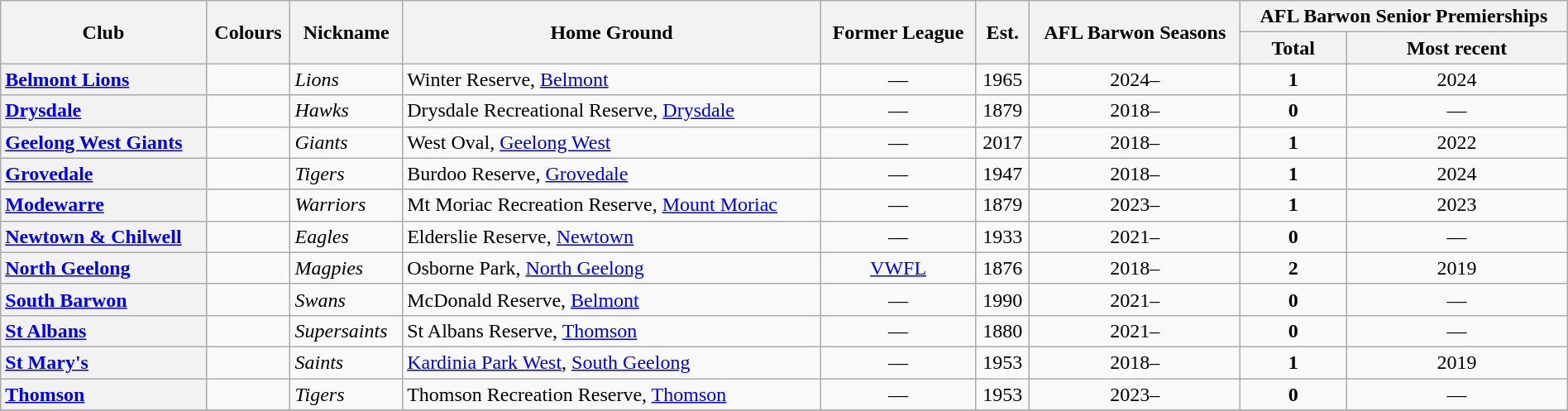<table class="wikitable sortable" style="width:100%; text-align:left;">
<tr>
<th rowspan="2">Club</th>
<th rowspan="2" class="unsortable">Colours</th>
<th rowspan="2">Nickname</th>
<th rowspan="2">Home Ground</th>
<th rowspan="2">Former League</th>
<th rowspan="2">Est.</th>
<th rowspan="2">AFL Barwon Seasons</th>
<th colspan="2">AFL Barwon Senior Premierships</th>
</tr>
<tr>
<th>Total</th>
<th>Most recent</th>
</tr>
<tr>
<th style="text-align:left"><a href='#'>Belmont Lions</a></th>
<td style="text-align:center;"></td>
<td><em>Lions</em></td>
<td>Winter Reserve, <a href='#'>Belmont</a></td>
<td style="text-align:center;">—</td>
<td style="text-align:center;">1965</td>
<td style="text-align:center;">2024–</td>
<td style="text-align:center;"><strong>1</strong></td>
<td style="text-align:center;">2024</td>
</tr>
<tr>
<th style="text-align:left"><a href='#'>Drysdale</a></th>
<td style="text-align:center;"></td>
<td><em>Hawks</em></td>
<td>Drysdale Recreational Reserve, <a href='#'>Drysdale</a></td>
<td style="text-align:center;">—</td>
<td style="text-align:center;">1879</td>
<td style="text-align:center;">2018–</td>
<td style="text-align:center;"><strong>0</strong></td>
<td style="text-align:center;">—</td>
</tr>
<tr>
<th style="text-align:left"><a href='#'>Geelong West Giants</a></th>
<td style="text-align:center;"></td>
<td><em>Giants</em></td>
<td>West Oval, <a href='#'>Geelong West</a></td>
<td style="text-align:center;">—</td>
<td style="text-align:center;">2017</td>
<td style="text-align:center;">2018–</td>
<td style="text-align:center;"><strong>1</strong></td>
<td style="text-align:center;">2022</td>
</tr>
<tr>
<th style="text-align:left"><a href='#'>Grovedale</a></th>
<td style="text-align:center;"></td>
<td><em>Tigers</em></td>
<td>Burdoo Reserve, <a href='#'>Grovedale</a></td>
<td style="text-align:center;">—</td>
<td style="text-align:center;">1947</td>
<td style="text-align:center;">2018–</td>
<td style="text-align:center;"><strong>1</strong></td>
<td style="text-align:center;">2024</td>
</tr>
<tr>
<th style="text-align:left"><a href='#'>Modewarre</a></th>
<td style="text-align:center;"></td>
<td><em>Warriors</em></td>
<td>Mt Moriac Recreation Reserve, <a href='#'>Mount Moriac</a></td>
<td style="text-align:center;">—</td>
<td style="text-align:center;">1879</td>
<td style="text-align:center;">2023–</td>
<td style="text-align:center;"><strong>1</strong></td>
<td style="text-align:center;">2023</td>
</tr>
<tr>
<th style="text-align:left"><a href='#'>Newtown & Chilwell</a></th>
<td style="text-align:center;"></td>
<td><em>Eagles</em></td>
<td>Elderslie Reserve, <a href='#'>Newtown</a></td>
<td style="text-align:center;">—</td>
<td style="text-align:center;">1933</td>
<td style="text-align:center;">2021–</td>
<td style="text-align:center;"><strong>0</strong></td>
<td style="text-align:center;">—</td>
</tr>
<tr>
<th style="text-align:left"><a href='#'>North Geelong</a></th>
<td style="text-align:center;"></td>
<td><em>Magpies</em></td>
<td>Osborne Park, <a href='#'>North Geelong</a></td>
<td style="text-align:center;"><a href='#'>VWFL</a></td>
<td style="text-align:center;">1876</td>
<td style="text-align:center;">2018–</td>
<td style="text-align:center;"><strong>2</strong></td>
<td style="text-align:center;">2019</td>
</tr>
<tr>
<th style="text-align:left"><a href='#'>South Barwon</a></th>
<td style="text-align:center;"></td>
<td><em>Swans</em></td>
<td>McDonald Reserve, <a href='#'>Belmont</a></td>
<td style="text-align:center;">—</td>
<td style="text-align:center;">1990</td>
<td style="text-align:center;">2021–</td>
<td style="text-align:center;"><strong>0</strong></td>
<td style="text-align:center;">—</td>
</tr>
<tr>
<th style="text-align:left"><a href='#'>St Albans</a></th>
<td style="text-align:center;"></td>
<td><em>Supersaints</em></td>
<td>St Albans Reserve, <a href='#'>Thomson</a></td>
<td style="text-align:center;">—</td>
<td style="text-align:center;">1880</td>
<td style="text-align:center;">2021–</td>
<td style="text-align:center;"><strong>0</strong></td>
<td style="text-align:center;">—</td>
</tr>
<tr>
<th style="text-align:left"><a href='#'>St Mary's</a></th>
<td style="text-align:center;"></td>
<td><em>Saints</em></td>
<td><a href='#'>Kardinia Park West</a>, <a href='#'>South Geelong</a></td>
<td style="text-align:center;">—</td>
<td style="text-align:center;">1953</td>
<td style="text-align:center;">2018–</td>
<td style="text-align:center;"><strong>1</strong></td>
<td style="text-align:center;">2019</td>
</tr>
<tr>
<th style="text-align:left"><a href='#'>Thomson</a></th>
<td style="text-align:center;"></td>
<td><em>Tigers</em></td>
<td>Thomson Recreation Reserve, <a href='#'>Thomson</a></td>
<td style="text-align:center;">—</td>
<td style="text-align:center;">1953</td>
<td style="text-align:center;">2023–</td>
<td style="text-align:center;"><strong>0</strong></td>
<td style="text-align:center;">—</td>
</tr>
<tr>
</tr>
</table>
